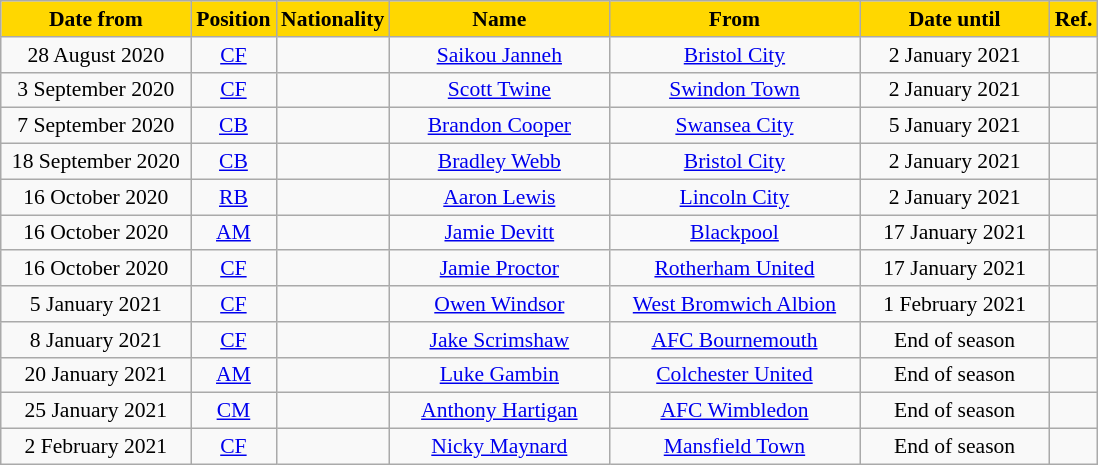<table class="wikitable"  style="text-align:center; font-size:90%; ">
<tr>
<th style="background:#FFD700; color:black; width:120px;">Date from</th>
<th style="background:#FFD700; color:black; width:50px;">Position</th>
<th style="background:#FFD700; color:black; width:50px;">Nationality</th>
<th style="background:#FFD700; color:black; width:140px;">Name</th>
<th style="background:#FFD700; color:black; width:160px;">From</th>
<th style="background:#FFD700; color:black; width:120px;">Date until</th>
<th style="background:#FFD700; color:black; width:25px;">Ref.</th>
</tr>
<tr>
<td>28 August 2020</td>
<td><a href='#'>CF</a></td>
<td></td>
<td><a href='#'>Saikou Janneh</a></td>
<td> <a href='#'>Bristol City</a></td>
<td>2 January 2021</td>
<td></td>
</tr>
<tr>
<td>3 September 2020</td>
<td><a href='#'>CF</a></td>
<td></td>
<td><a href='#'>Scott Twine</a></td>
<td> <a href='#'>Swindon Town</a></td>
<td>2 January 2021</td>
<td></td>
</tr>
<tr>
<td>7 September 2020</td>
<td><a href='#'>CB</a></td>
<td></td>
<td><a href='#'>Brandon Cooper</a></td>
<td> <a href='#'>Swansea City</a></td>
<td>5 January 2021</td>
<td></td>
</tr>
<tr>
<td>18 September 2020</td>
<td><a href='#'>CB</a></td>
<td></td>
<td><a href='#'>Bradley Webb</a></td>
<td> <a href='#'>Bristol City</a></td>
<td>2 January 2021</td>
<td></td>
</tr>
<tr>
<td>16 October 2020</td>
<td><a href='#'>RB</a></td>
<td></td>
<td><a href='#'>Aaron Lewis</a></td>
<td> <a href='#'>Lincoln City</a></td>
<td>2 January 2021</td>
<td></td>
</tr>
<tr>
<td>16 October 2020</td>
<td><a href='#'>AM</a></td>
<td></td>
<td><a href='#'>Jamie Devitt</a></td>
<td> <a href='#'>Blackpool</a></td>
<td>17 January 2021</td>
<td></td>
</tr>
<tr>
<td>16 October 2020</td>
<td><a href='#'>CF</a></td>
<td></td>
<td><a href='#'>Jamie Proctor</a></td>
<td> <a href='#'>Rotherham United</a></td>
<td>17 January 2021</td>
<td></td>
</tr>
<tr>
<td>5 January 2021</td>
<td><a href='#'>CF</a></td>
<td></td>
<td><a href='#'>Owen Windsor</a></td>
<td> <a href='#'>West Bromwich Albion</a></td>
<td>1 February 2021</td>
<td></td>
</tr>
<tr>
<td>8 January 2021</td>
<td><a href='#'>CF</a></td>
<td></td>
<td><a href='#'>Jake Scrimshaw</a></td>
<td> <a href='#'>AFC Bournemouth</a></td>
<td>End of season</td>
<td></td>
</tr>
<tr>
<td>20 January 2021</td>
<td><a href='#'>AM</a></td>
<td></td>
<td><a href='#'>Luke Gambin</a></td>
<td> <a href='#'>Colchester United</a></td>
<td>End of season</td>
<td></td>
</tr>
<tr>
<td>25 January 2021</td>
<td><a href='#'>CM</a></td>
<td></td>
<td><a href='#'>Anthony Hartigan</a></td>
<td> <a href='#'>AFC Wimbledon</a></td>
<td>End of season</td>
<td></td>
</tr>
<tr>
<td>2 February 2021</td>
<td><a href='#'>CF</a></td>
<td></td>
<td><a href='#'>Nicky Maynard</a></td>
<td> <a href='#'>Mansfield Town</a></td>
<td>End of season</td>
<td></td>
</tr>
</table>
